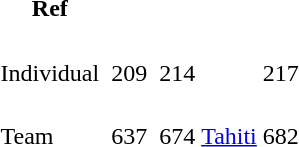<table>
<tr>
<th style="padding:2px">Ref</th>
</tr>
<tr>
<td>Individual</td>
<td></td>
<td> 209</td>
<td></td>
<td> 214</td>
<td></td>
<td> 217</td>
<td rowspan=2 style="text-align:center; line-height:125%;"><br><br><br><br><br><br></td>
</tr>
<tr style="vertical-align:top;">
<td>Team</td>
<td> </td>
<td> 637</td>
<td> </td>
<td> 674</td>
<td> <a href='#'>Tahiti</a> </td>
<td> 682</td>
</tr>
</table>
